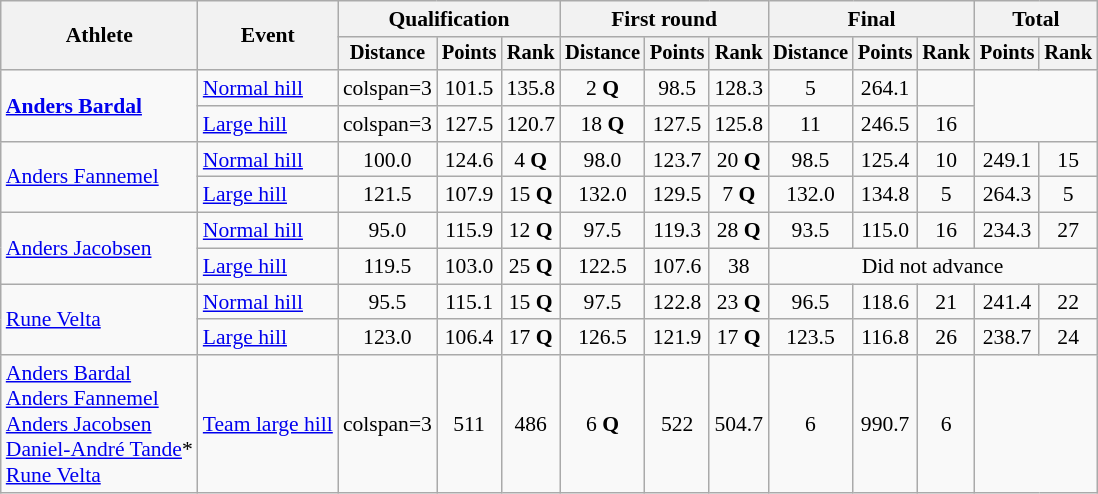<table class="wikitable" style="font-size:90%">
<tr>
<th rowspan=2>Athlete</th>
<th rowspan=2>Event</th>
<th colspan=3>Qualification</th>
<th colspan=3>First round</th>
<th colspan=3>Final</th>
<th colspan=2>Total</th>
</tr>
<tr style="font-size:95%">
<th>Distance</th>
<th>Points</th>
<th>Rank</th>
<th>Distance</th>
<th>Points</th>
<th>Rank</th>
<th>Distance</th>
<th>Points</th>
<th>Rank</th>
<th>Points</th>
<th>Rank</th>
</tr>
<tr align=center>
<td align=left rowspan=2><strong><a href='#'>Anders Bardal</a></strong></td>
<td align=left><a href='#'>Normal hill</a></td>
<td>colspan=3 </td>
<td>101.5</td>
<td>135.8</td>
<td>2 <strong>Q</strong></td>
<td>98.5</td>
<td>128.3</td>
<td>5</td>
<td>264.1</td>
<td></td>
</tr>
<tr align=center>
<td align=left><a href='#'>Large hill</a></td>
<td>colspan=3 </td>
<td>127.5</td>
<td>120.7</td>
<td>18 <strong>Q</strong></td>
<td>127.5</td>
<td>125.8</td>
<td>11</td>
<td>246.5</td>
<td>16</td>
</tr>
<tr align=center>
<td align=left rowspan=2><a href='#'>Anders Fannemel</a></td>
<td align=left><a href='#'>Normal hill</a></td>
<td>100.0</td>
<td>124.6</td>
<td>4 <strong>Q</strong></td>
<td>98.0</td>
<td>123.7</td>
<td>20 <strong>Q</strong></td>
<td>98.5</td>
<td>125.4</td>
<td>10</td>
<td>249.1</td>
<td>15</td>
</tr>
<tr align=center>
<td align=left><a href='#'>Large hill</a></td>
<td>121.5</td>
<td>107.9</td>
<td>15 <strong>Q</strong></td>
<td>132.0</td>
<td>129.5</td>
<td>7 <strong>Q</strong></td>
<td>132.0</td>
<td>134.8</td>
<td>5</td>
<td>264.3</td>
<td>5</td>
</tr>
<tr align=center>
<td align=left rowspan=2><a href='#'>Anders Jacobsen</a></td>
<td align=left><a href='#'>Normal hill</a></td>
<td>95.0</td>
<td>115.9</td>
<td>12 <strong>Q</strong></td>
<td>97.5</td>
<td>119.3</td>
<td>28 <strong>Q</strong></td>
<td>93.5</td>
<td>115.0</td>
<td>16</td>
<td>234.3</td>
<td>27</td>
</tr>
<tr align=center>
<td align=left><a href='#'>Large hill</a></td>
<td>119.5</td>
<td>103.0</td>
<td>25 <strong>Q</strong></td>
<td>122.5</td>
<td>107.6</td>
<td>38</td>
<td colspan=5>Did not advance</td>
</tr>
<tr align=center>
<td align=left rowspan=2><a href='#'>Rune Velta</a></td>
<td align=left><a href='#'>Normal hill</a></td>
<td>95.5</td>
<td>115.1</td>
<td>15 <strong>Q</strong></td>
<td>97.5</td>
<td>122.8</td>
<td>23 <strong>Q</strong></td>
<td>96.5</td>
<td>118.6</td>
<td>21</td>
<td>241.4</td>
<td>22</td>
</tr>
<tr align=center>
<td align=left><a href='#'>Large hill</a></td>
<td>123.0</td>
<td>106.4</td>
<td>17 <strong>Q</strong></td>
<td>126.5</td>
<td>121.9</td>
<td>17 <strong>Q</strong></td>
<td>123.5</td>
<td>116.8</td>
<td>26</td>
<td>238.7</td>
<td>24</td>
</tr>
<tr align=center>
<td align=left><a href='#'>Anders Bardal</a><br><a href='#'>Anders Fannemel</a><br><a href='#'>Anders Jacobsen</a><br><a href='#'>Daniel-André Tande</a>*<br><a href='#'>Rune Velta</a></td>
<td align=left><a href='#'>Team large hill</a></td>
<td>colspan=3 </td>
<td>511</td>
<td>486</td>
<td>6 <strong>Q</strong></td>
<td>522</td>
<td>504.7</td>
<td>6</td>
<td>990.7</td>
<td>6</td>
</tr>
</table>
